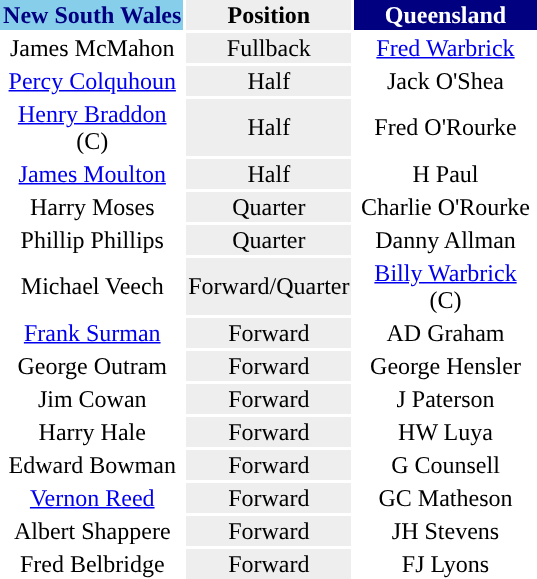<table align=right style="margin-left:4em">
<tr>
<th width="120" style="text-align: center; background:#87ceeb; color:navy">New South Wales</th>
<th style="background:#eeeeee">Position</th>
<th width="120" style="text-align: center; background:#000080; color:white">Queensland</th>
</tr>
<tr>
<td style="text-align: center">James McMahon</td>
<td style="text-align: center; background:#eeeeee">Fullback</td>
<td style="text-align: center"><a href='#'>Fred Warbrick</a></td>
</tr>
<tr>
<td style="text-align: center"><a href='#'>Percy Colquhoun</a></td>
<td style="text-align: center; background:#eeeeee">Half</td>
<td style="text-align: center">Jack O'Shea</td>
</tr>
<tr>
<td style="text-align: center"><a href='#'>Henry Braddon</a> (C)</td>
<td style="text-align: center; background:#eeeeee">Half</td>
<td style="text-align: center">Fred O'Rourke</td>
</tr>
<tr>
<td style="text-align: center"><a href='#'>James Moulton</a></td>
<td style="text-align: center; background:#eeeeee">Half</td>
<td style="text-align: center">H Paul</td>
</tr>
<tr>
<td style="text-align: center">Harry Moses</td>
<td style="text-align: center; background:#eeeeee">Quarter</td>
<td style="text-align: center">Charlie O'Rourke</td>
</tr>
<tr>
<td style="text-align: center">Phillip Phillips</td>
<td style="text-align: center; background:#eeeeee">Quarter</td>
<td style="text-align: center">Danny Allman</td>
</tr>
<tr>
<td style="text-align: center">Michael Veech</td>
<td style="text-align: center; background:#eeeeee">Forward/Quarter</td>
<td style="text-align: center"><a href='#'>Billy Warbrick</a> (C)</td>
</tr>
<tr>
<td style="text-align: center"><a href='#'>Frank Surman</a></td>
<td style="text-align: center; background:#eeeeee">Forward</td>
<td style="text-align: center">AD Graham</td>
</tr>
<tr>
<td style="text-align: center">George Outram</td>
<td style="text-align: center; background:#eeeeee">Forward</td>
<td style="text-align: center">George Hensler</td>
</tr>
<tr>
<td style="text-align: center">Jim Cowan</td>
<td style="text-align: center; background:#eeeeee">Forward</td>
<td style="text-align: center">J Paterson</td>
</tr>
<tr>
<td style="text-align: center">Harry Hale</td>
<td style="text-align: center; background:#eeeeee">Forward</td>
<td style="text-align: center">HW Luya</td>
</tr>
<tr>
<td style="text-align: center">Edward Bowman</td>
<td style="text-align: center; background:#eeeeee">Forward</td>
<td style="text-align: center">G Counsell</td>
</tr>
<tr>
<td style="text-align: center"><a href='#'>Vernon Reed</a></td>
<td style="text-align: center; background:#eeeeee">Forward</td>
<td style="text-align: center">GC Matheson</td>
</tr>
<tr>
<td style="text-align: center">Albert Shappere</td>
<td style="text-align: center; background:#eeeeee">Forward</td>
<td style="text-align: center">JH Stevens</td>
</tr>
<tr>
<td style="text-align: center">Fred Belbridge</td>
<td style="text-align: center; background:#eeeeee">Forward</td>
<td style="text-align: center">FJ Lyons</td>
</tr>
</table>
